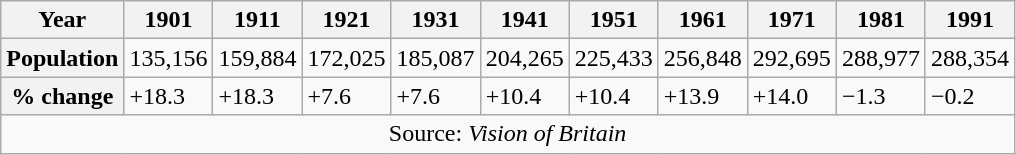<table class="wikitable">
<tr>
<th>Year</th>
<th>1901</th>
<th>1911</th>
<th>1921</th>
<th>1931</th>
<th>1941</th>
<th>1951</th>
<th>1961</th>
<th>1971</th>
<th>1981</th>
<th>1991</th>
</tr>
<tr style="text-align:center;">
<th>Population</th>
<td>135,156</td>
<td>159,884</td>
<td>172,025</td>
<td>185,087</td>
<td>204,265</td>
<td>225,433</td>
<td>256,848</td>
<td>292,695</td>
<td>288,977</td>
<td>288,354</td>
</tr>
<tr>
<th>% change</th>
<td>+18.3</td>
<td>+18.3</td>
<td>+7.6</td>
<td>+7.6</td>
<td>+10.4</td>
<td>+10.4</td>
<td>+13.9</td>
<td>+14.0</td>
<td>−1.3</td>
<td>−0.2</td>
</tr>
<tr>
<td colspan="22" style="text-align:center;">Source: <em>Vision of Britain</em></td>
</tr>
</table>
